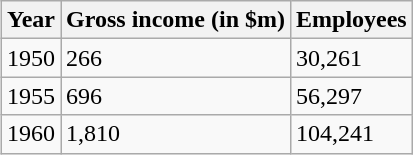<table class="wikitable" style="float: right;">
<tr>
<th>Year</th>
<th>Gross income (in $m)</th>
<th>Employees</th>
</tr>
<tr>
<td>1950</td>
<td>266</td>
<td>30,261</td>
</tr>
<tr>
<td>1955</td>
<td>696</td>
<td>56,297</td>
</tr>
<tr>
<td>1960</td>
<td>1,810</td>
<td>104,241</td>
</tr>
</table>
